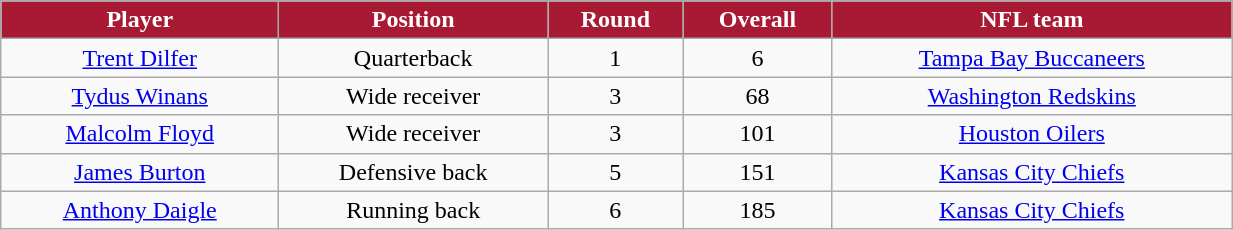<table class="wikitable" width="65%">
<tr align="center"  style="background:#A81933;color:#FFFFFF;">
<td><strong>Player</strong></td>
<td><strong>Position</strong></td>
<td><strong>Round</strong></td>
<td><strong>Overall</strong></td>
<td><strong>NFL team</strong></td>
</tr>
<tr align="center" bgcolor="">
<td><a href='#'>Trent Dilfer</a></td>
<td>Quarterback</td>
<td>1</td>
<td>6</td>
<td><a href='#'>Tampa Bay Buccaneers</a></td>
</tr>
<tr align="center" bgcolor="">
<td><a href='#'>Tydus Winans</a></td>
<td>Wide receiver</td>
<td>3</td>
<td>68</td>
<td><a href='#'>Washington Redskins</a></td>
</tr>
<tr align="center" bgcolor="">
<td><a href='#'>Malcolm Floyd</a></td>
<td>Wide receiver</td>
<td>3</td>
<td>101</td>
<td><a href='#'>Houston Oilers</a></td>
</tr>
<tr align="center" bgcolor="">
<td><a href='#'>James Burton</a></td>
<td>Defensive back</td>
<td>5</td>
<td>151</td>
<td><a href='#'>Kansas City Chiefs</a></td>
</tr>
<tr align="center" bgcolor="">
<td><a href='#'>Anthony Daigle</a></td>
<td>Running back</td>
<td>6</td>
<td>185</td>
<td><a href='#'>Kansas City Chiefs</a></td>
</tr>
</table>
